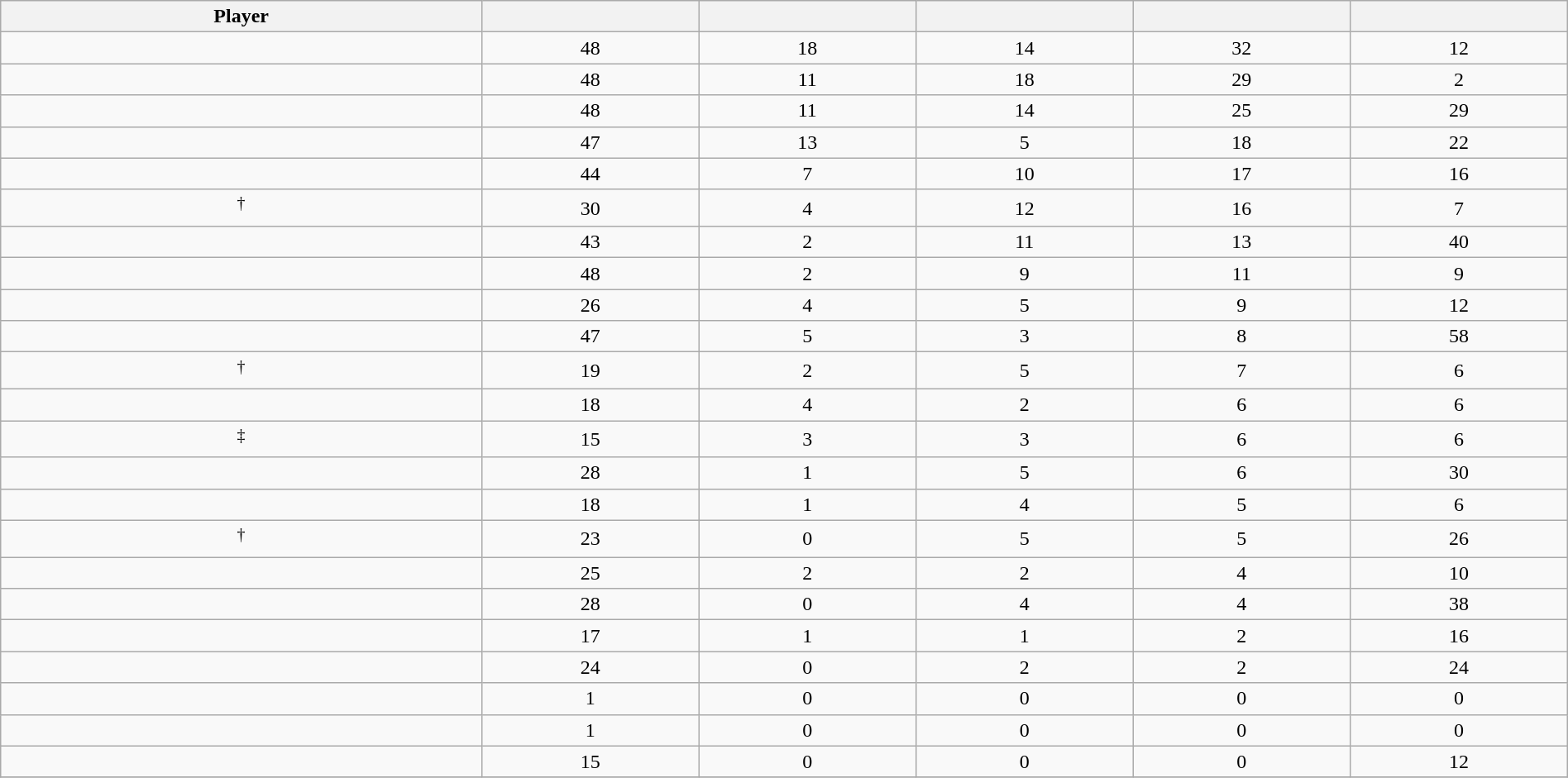<table class="wikitable sortable" style="width:100%;">
<tr align=center>
<th>Player</th>
<th></th>
<th></th>
<th></th>
<th></th>
<th></th>
</tr>
<tr align=center>
<td></td>
<td>48</td>
<td>18</td>
<td>14</td>
<td>32</td>
<td>12</td>
</tr>
<tr align=center>
<td></td>
<td>48</td>
<td>11</td>
<td>18</td>
<td>29</td>
<td>2</td>
</tr>
<tr align=center>
<td></td>
<td>48</td>
<td>11</td>
<td>14</td>
<td>25</td>
<td>29</td>
</tr>
<tr align=center>
<td></td>
<td>47</td>
<td>13</td>
<td>5</td>
<td>18</td>
<td>22</td>
</tr>
<tr align=center>
<td></td>
<td>44</td>
<td>7</td>
<td>10</td>
<td>17</td>
<td>16</td>
</tr>
<tr align=center>
<td><sup>†</sup></td>
<td>30</td>
<td>4</td>
<td>12</td>
<td>16</td>
<td>7</td>
</tr>
<tr align=center>
<td></td>
<td>43</td>
<td>2</td>
<td>11</td>
<td>13</td>
<td>40</td>
</tr>
<tr align=center>
<td></td>
<td>48</td>
<td>2</td>
<td>9</td>
<td>11</td>
<td>9</td>
</tr>
<tr align=center>
<td></td>
<td>26</td>
<td>4</td>
<td>5</td>
<td>9</td>
<td>12</td>
</tr>
<tr align=center>
<td></td>
<td>47</td>
<td>5</td>
<td>3</td>
<td>8</td>
<td>58</td>
</tr>
<tr align=center>
<td><sup>†</sup></td>
<td>19</td>
<td>2</td>
<td>5</td>
<td>7</td>
<td>6</td>
</tr>
<tr align=center>
<td></td>
<td>18</td>
<td>4</td>
<td>2</td>
<td>6</td>
<td>6</td>
</tr>
<tr align=center>
<td><sup>‡</sup></td>
<td>15</td>
<td>3</td>
<td>3</td>
<td>6</td>
<td>6</td>
</tr>
<tr align=center>
<td></td>
<td>28</td>
<td>1</td>
<td>5</td>
<td>6</td>
<td>30</td>
</tr>
<tr align=center>
<td></td>
<td>18</td>
<td>1</td>
<td>4</td>
<td>5</td>
<td>6</td>
</tr>
<tr align=center>
<td><sup>†</sup></td>
<td>23</td>
<td>0</td>
<td>5</td>
<td>5</td>
<td>26</td>
</tr>
<tr align=center>
<td></td>
<td>25</td>
<td>2</td>
<td>2</td>
<td>4</td>
<td>10</td>
</tr>
<tr align=center>
<td></td>
<td>28</td>
<td>0</td>
<td>4</td>
<td>4</td>
<td>38</td>
</tr>
<tr align=center>
<td></td>
<td>17</td>
<td>1</td>
<td>1</td>
<td>2</td>
<td>16</td>
</tr>
<tr align=center>
<td></td>
<td>24</td>
<td>0</td>
<td>2</td>
<td>2</td>
<td>24</td>
</tr>
<tr align=center>
<td></td>
<td>1</td>
<td>0</td>
<td>0</td>
<td>0</td>
<td>0</td>
</tr>
<tr align=center>
<td></td>
<td>1</td>
<td>0</td>
<td>0</td>
<td>0</td>
<td>0</td>
</tr>
<tr align=center>
<td></td>
<td>15</td>
<td>0</td>
<td>0</td>
<td>0</td>
<td>12</td>
</tr>
<tr>
</tr>
</table>
